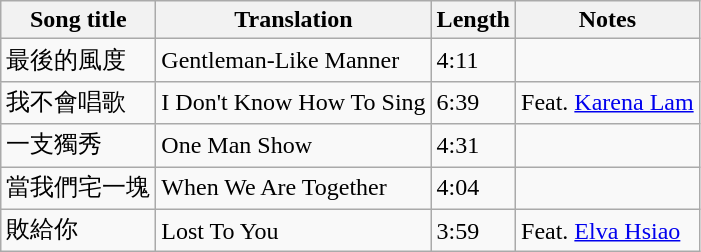<table class="wikitable">
<tr>
<th>Song title</th>
<th>Translation</th>
<th>Length</th>
<th>Notes</th>
</tr>
<tr>
<td>最後的風度</td>
<td>Gentleman-Like Manner</td>
<td>4:11</td>
<td></td>
</tr>
<tr>
<td>我不會唱歌</td>
<td>I Don't Know How To Sing</td>
<td>6:39</td>
<td>Feat. <a href='#'>Karena Lam</a></td>
</tr>
<tr>
<td>一支獨秀</td>
<td>One Man Show</td>
<td>4:31</td>
<td></td>
</tr>
<tr>
<td>當我們宅一塊</td>
<td>When We Are Together</td>
<td>4:04</td>
<td></td>
</tr>
<tr>
<td>敗給你</td>
<td>Lost To You</td>
<td>3:59</td>
<td>Feat. <a href='#'>Elva Hsiao</a></td>
</tr>
</table>
